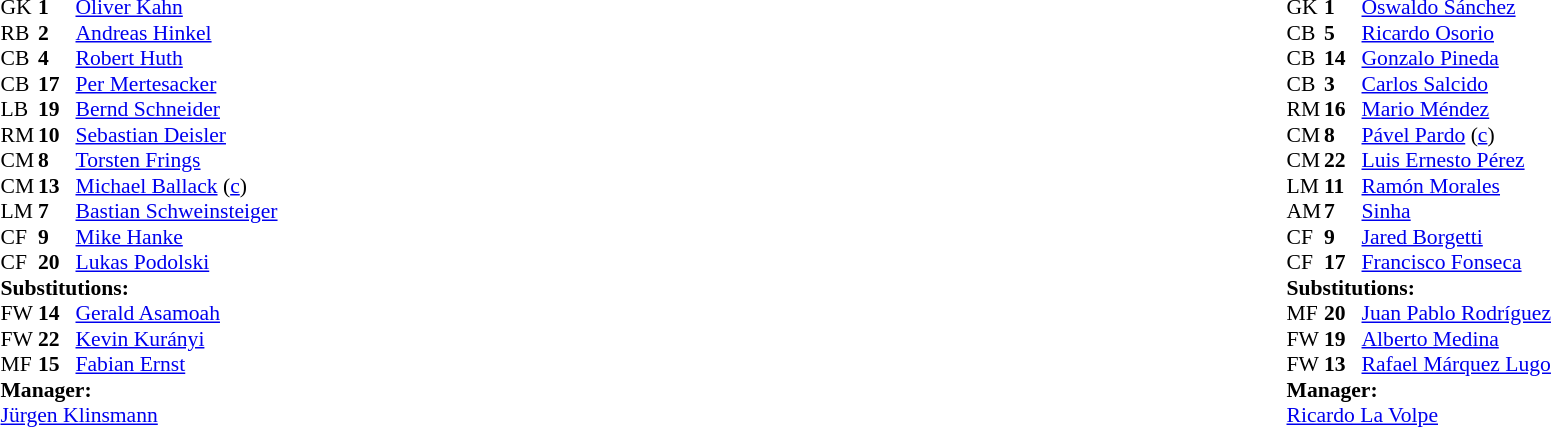<table width="100%">
<tr>
<td valign="top" width="50%"><br><table style="font-size: 90%" cellspacing="0" cellpadding="0">
<tr>
<th width="25"></th>
<th width="25"></th>
</tr>
<tr>
<td>GK</td>
<td><strong>1</strong></td>
<td><a href='#'>Oliver Kahn</a></td>
</tr>
<tr>
<td>RB</td>
<td><strong>2</strong></td>
<td><a href='#'>Andreas Hinkel</a></td>
</tr>
<tr>
<td>CB</td>
<td><strong>4</strong></td>
<td><a href='#'>Robert Huth</a></td>
</tr>
<tr>
<td>CB</td>
<td><strong>17</strong></td>
<td><a href='#'>Per Mertesacker</a></td>
</tr>
<tr>
<td>LB</td>
<td><strong>19</strong></td>
<td><a href='#'>Bernd Schneider</a></td>
</tr>
<tr>
<td>RM</td>
<td><strong>10</strong></td>
<td><a href='#'>Sebastian Deisler</a></td>
<td></td>
<td></td>
</tr>
<tr>
<td>CM</td>
<td><strong>8</strong></td>
<td><a href='#'>Torsten Frings</a></td>
<td></td>
</tr>
<tr>
<td>CM</td>
<td><strong>13</strong></td>
<td><a href='#'>Michael Ballack</a> (<a href='#'>c</a>)</td>
</tr>
<tr>
<td>LM</td>
<td><strong>7</strong></td>
<td><a href='#'>Bastian Schweinsteiger</a></td>
<td></td>
<td></td>
</tr>
<tr>
<td>CF</td>
<td><strong>9</strong></td>
<td><a href='#'>Mike Hanke</a></td>
<td></td>
</tr>
<tr>
<td>CF</td>
<td><strong>20</strong></td>
<td><a href='#'>Lukas Podolski</a></td>
<td></td>
<td></td>
</tr>
<tr>
<td colspan=3><strong>Substitutions:</strong></td>
</tr>
<tr>
<td>FW</td>
<td><strong>14</strong></td>
<td><a href='#'>Gerald Asamoah</a></td>
<td></td>
<td></td>
</tr>
<tr>
<td>FW</td>
<td><strong>22</strong></td>
<td><a href='#'>Kevin Kurányi</a></td>
<td></td>
<td></td>
</tr>
<tr>
<td>MF</td>
<td><strong>15</strong></td>
<td><a href='#'>Fabian Ernst</a></td>
<td></td>
<td></td>
</tr>
<tr>
<td colspan=3><strong>Manager:</strong></td>
</tr>
<tr>
<td colspan=3><a href='#'>Jürgen Klinsmann</a></td>
</tr>
</table>
</td>
<td valign="top"></td>
<td valign="top" width="50%"><br><table style="font-size: 90%" cellspacing="0" cellpadding="0" align="center">
<tr>
<th width=25></th>
<th width=25></th>
</tr>
<tr>
<td>GK</td>
<td><strong>1</strong></td>
<td><a href='#'>Oswaldo Sánchez</a></td>
</tr>
<tr>
<td>CB</td>
<td><strong>5</strong></td>
<td><a href='#'>Ricardo Osorio</a></td>
<td></td>
</tr>
<tr>
<td>CB</td>
<td><strong>14</strong></td>
<td><a href='#'>Gonzalo Pineda</a></td>
</tr>
<tr>
<td>CB</td>
<td><strong>3</strong></td>
<td><a href='#'>Carlos Salcido</a></td>
</tr>
<tr>
<td>RM</td>
<td><strong>16</strong></td>
<td><a href='#'>Mario Méndez</a></td>
<td></td>
<td></td>
</tr>
<tr>
<td>CM</td>
<td><strong>8</strong></td>
<td><a href='#'>Pável Pardo</a> (<a href='#'>c</a>)</td>
</tr>
<tr>
<td>CM</td>
<td><strong>22</strong></td>
<td><a href='#'>Luis Ernesto Pérez</a></td>
<td></td>
</tr>
<tr>
<td>LM</td>
<td><strong>11</strong></td>
<td><a href='#'>Ramón Morales</a></td>
<td></td>
<td></td>
</tr>
<tr>
<td>AM</td>
<td><strong>7</strong></td>
<td><a href='#'>Sinha</a></td>
</tr>
<tr>
<td>CF</td>
<td><strong>9</strong></td>
<td><a href='#'>Jared Borgetti</a></td>
</tr>
<tr>
<td>CF</td>
<td><strong>17</strong></td>
<td><a href='#'>Francisco Fonseca</a></td>
<td></td>
<td></td>
</tr>
<tr>
<td colspan=3><strong>Substitutions:</strong></td>
</tr>
<tr>
<td>MF</td>
<td><strong>20</strong></td>
<td><a href='#'>Juan Pablo Rodríguez</a></td>
<td></td>
<td></td>
</tr>
<tr>
<td>FW</td>
<td><strong>19</strong></td>
<td><a href='#'>Alberto Medina</a></td>
<td></td>
<td></td>
</tr>
<tr>
<td>FW</td>
<td><strong>13</strong></td>
<td><a href='#'>Rafael Márquez Lugo</a></td>
<td></td>
<td></td>
</tr>
<tr>
<td colspan=3><strong>Manager:</strong></td>
</tr>
<tr>
<td colspan=3> <a href='#'>Ricardo La Volpe</a></td>
</tr>
</table>
</td>
</tr>
</table>
